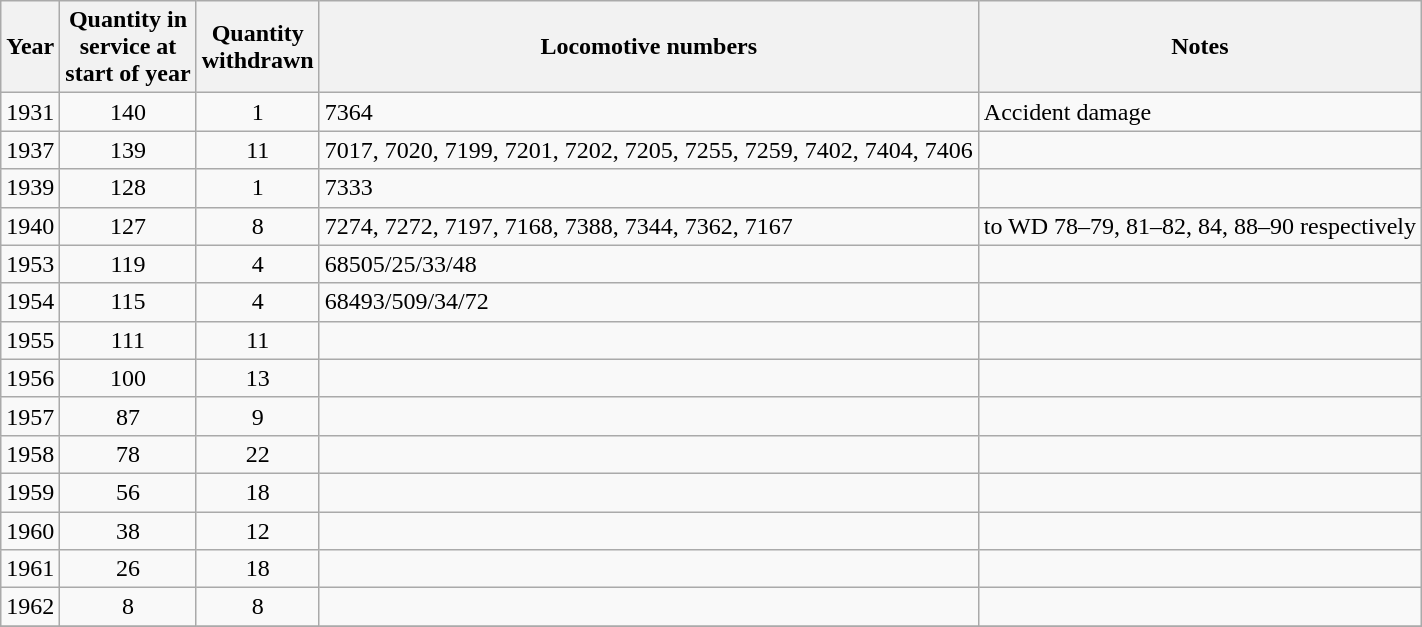<table class=wikitable style=text-align:center>
<tr>
<th>Year</th>
<th>Quantity in<br>service at<br>start of year</th>
<th>Quantity<br>withdrawn</th>
<th>Locomotive numbers</th>
<th>Notes</th>
</tr>
<tr>
<td>1931</td>
<td>140</td>
<td>1</td>
<td align=left>7364</td>
<td align=left>Accident damage</td>
</tr>
<tr>
<td>1937</td>
<td>139</td>
<td>11</td>
<td align=left>7017, 7020, 7199, 7201, 7202, 7205, 7255, 7259, 7402, 7404, 7406</td>
<td></td>
</tr>
<tr>
<td>1939</td>
<td>128</td>
<td>1</td>
<td align=left>7333</td>
<td></td>
</tr>
<tr>
<td>1940</td>
<td>127</td>
<td>8</td>
<td align=left>7274, 7272, 7197, 7168, 7388, 7344, 7362, 7167</td>
<td align=left>to WD 78–79, 81–82, 84, 88–90 respectively</td>
</tr>
<tr>
<td>1953</td>
<td>119</td>
<td>4</td>
<td align=left>68505/25/33/48</td>
<td></td>
</tr>
<tr>
<td>1954</td>
<td>115</td>
<td>4</td>
<td align=left>68493/509/34/72</td>
<td></td>
</tr>
<tr>
<td>1955</td>
<td>111</td>
<td>11</td>
<td align=left></td>
<td align=left></td>
</tr>
<tr>
<td>1956</td>
<td>100</td>
<td>13</td>
<td align=left></td>
<td align=left></td>
</tr>
<tr>
<td>1957</td>
<td>87</td>
<td>9</td>
<td align=left></td>
<td align=left></td>
</tr>
<tr>
<td>1958</td>
<td>78</td>
<td>22</td>
<td align=left></td>
<td align=left></td>
</tr>
<tr>
<td>1959</td>
<td>56</td>
<td>18</td>
<td align=left></td>
<td align=left></td>
</tr>
<tr>
<td>1960</td>
<td>38</td>
<td>12</td>
<td align=left></td>
<td align=left></td>
</tr>
<tr>
<td>1961</td>
<td>26</td>
<td>18</td>
<td align=left></td>
<td align=left></td>
</tr>
<tr>
<td>1962</td>
<td>8</td>
<td>8</td>
<td align=left></td>
<td align=left></td>
</tr>
<tr>
</tr>
</table>
